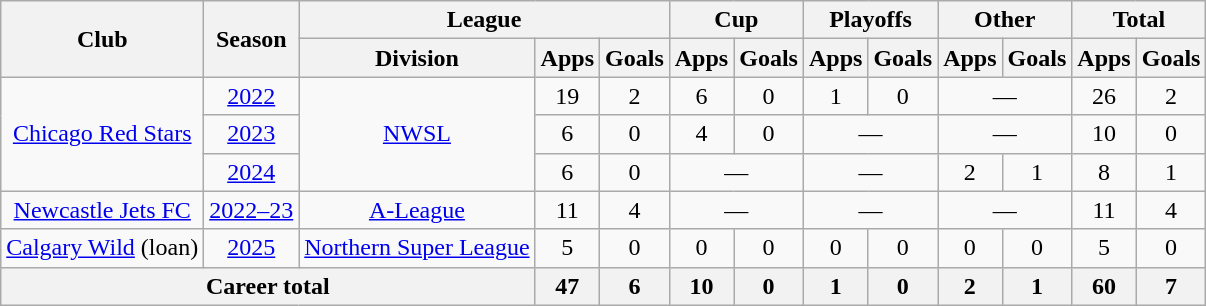<table class="wikitable" style="text-align: center;">
<tr>
<th rowspan="2">Club</th>
<th rowspan="2">Season</th>
<th colspan="3">League</th>
<th colspan="2">Cup</th>
<th colspan="2">Playoffs</th>
<th colspan="2">Other</th>
<th colspan="2">Total</th>
</tr>
<tr>
<th>Division</th>
<th>Apps</th>
<th>Goals</th>
<th>Apps</th>
<th>Goals</th>
<th>Apps</th>
<th>Goals</th>
<th>Apps</th>
<th>Goals</th>
<th>Apps</th>
<th>Goals</th>
</tr>
<tr>
<td rowspan="3"><a href='#'>Chicago Red Stars</a></td>
<td><a href='#'>2022</a></td>
<td rowspan="3"><a href='#'>NWSL</a></td>
<td>19</td>
<td>2</td>
<td>6</td>
<td>0</td>
<td>1</td>
<td>0</td>
<td colspan="2">—</td>
<td>26</td>
<td>2</td>
</tr>
<tr>
<td><a href='#'>2023</a></td>
<td>6</td>
<td>0</td>
<td>4</td>
<td>0</td>
<td colspan="2">—</td>
<td colspan="2">—</td>
<td>10</td>
<td>0</td>
</tr>
<tr>
<td><a href='#'>2024</a></td>
<td>6</td>
<td>0</td>
<td colspan="2">—</td>
<td colspan="2">—</td>
<td>2</td>
<td>1</td>
<td>8</td>
<td>1</td>
</tr>
<tr>
<td><a href='#'>Newcastle Jets FC</a></td>
<td><a href='#'>2022–23</a></td>
<td><a href='#'>A-League</a></td>
<td>11</td>
<td>4</td>
<td colspan="2">—</td>
<td colspan="2">—</td>
<td colspan="2">—</td>
<td>11</td>
<td>4</td>
</tr>
<tr>
<td><a href='#'>Calgary Wild</a> (loan)</td>
<td><a href='#'>2025</a></td>
<td><a href='#'>Northern Super League</a></td>
<td>5</td>
<td>0</td>
<td>0</td>
<td>0</td>
<td>0</td>
<td>0</td>
<td>0</td>
<td>0</td>
<td>5</td>
<td>0</td>
</tr>
<tr>
<th colspan="3">Career total</th>
<th>47</th>
<th>6</th>
<th>10</th>
<th>0</th>
<th>1</th>
<th>0</th>
<th>2</th>
<th>1</th>
<th>60</th>
<th>7</th>
</tr>
</table>
